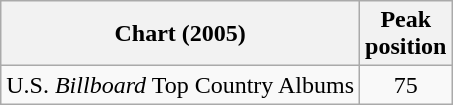<table class="wikitable">
<tr>
<th>Chart (2005)</th>
<th>Peak<br>position</th>
</tr>
<tr>
<td>U.S. <em>Billboard</em> Top Country Albums</td>
<td align="center">75</td>
</tr>
</table>
